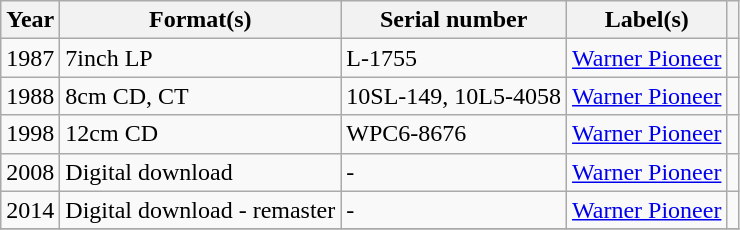<table class="wikitable sortable plainrowheaders">
<tr>
<th scope="col">Year</th>
<th scope="col">Format(s)</th>
<th scope="col">Serial number</th>
<th scope="col">Label(s)</th>
<th scope="col"></th>
</tr>
<tr>
<td>1987</td>
<td>7inch LP</td>
<td>L-1755</td>
<td><a href='#'>Warner Pioneer</a></td>
<td></td>
</tr>
<tr>
<td>1988</td>
<td>8cm CD, CT</td>
<td>10SL-149, 10L5-4058</td>
<td><a href='#'>Warner Pioneer</a></td>
<td></td>
</tr>
<tr>
<td>1998</td>
<td>12cm CD</td>
<td>WPC6-8676</td>
<td><a href='#'>Warner Pioneer</a></td>
<td></td>
</tr>
<tr>
<td>2008</td>
<td>Digital download</td>
<td>-</td>
<td><a href='#'>Warner Pioneer</a></td>
<td></td>
</tr>
<tr>
<td>2014</td>
<td>Digital download - remaster</td>
<td>-</td>
<td><a href='#'>Warner Pioneer</a></td>
<td></td>
</tr>
<tr>
</tr>
</table>
